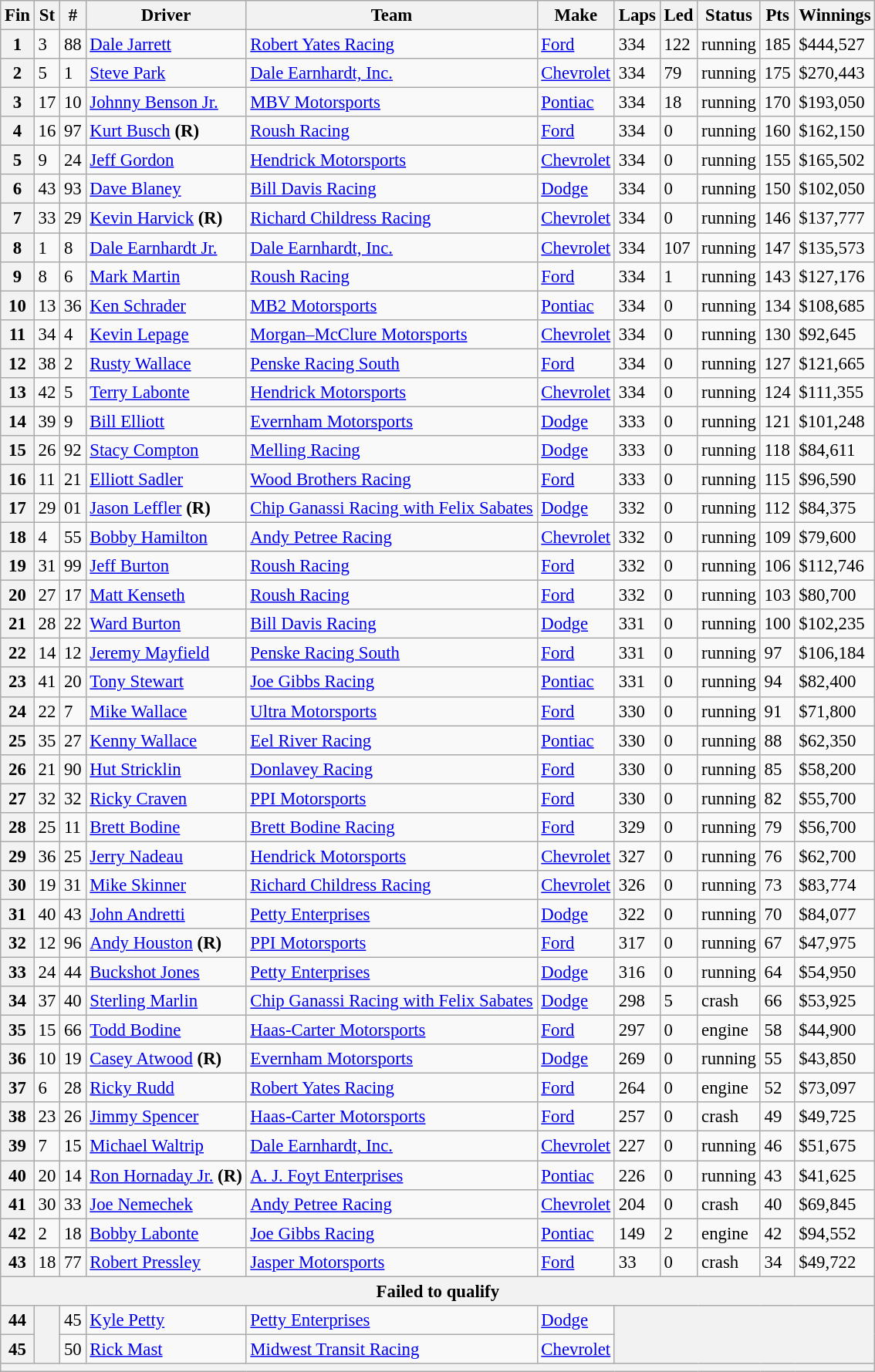<table class="wikitable" style="font-size:95%">
<tr>
<th>Fin</th>
<th>St</th>
<th>#</th>
<th>Driver</th>
<th>Team</th>
<th>Make</th>
<th>Laps</th>
<th>Led</th>
<th>Status</th>
<th>Pts</th>
<th>Winnings</th>
</tr>
<tr>
<th>1</th>
<td>3</td>
<td>88</td>
<td><a href='#'>Dale Jarrett</a></td>
<td><a href='#'>Robert Yates Racing</a></td>
<td><a href='#'>Ford</a></td>
<td>334</td>
<td>122</td>
<td>running</td>
<td>185</td>
<td>$444,527</td>
</tr>
<tr>
<th>2</th>
<td>5</td>
<td>1</td>
<td><a href='#'>Steve Park</a></td>
<td><a href='#'>Dale Earnhardt, Inc.</a></td>
<td><a href='#'>Chevrolet</a></td>
<td>334</td>
<td>79</td>
<td>running</td>
<td>175</td>
<td>$270,443</td>
</tr>
<tr>
<th>3</th>
<td>17</td>
<td>10</td>
<td><a href='#'>Johnny Benson Jr.</a></td>
<td><a href='#'>MBV Motorsports</a></td>
<td><a href='#'>Pontiac</a></td>
<td>334</td>
<td>18</td>
<td>running</td>
<td>170</td>
<td>$193,050</td>
</tr>
<tr>
<th>4</th>
<td>16</td>
<td>97</td>
<td><a href='#'>Kurt Busch</a> <strong>(R)</strong></td>
<td><a href='#'>Roush Racing</a></td>
<td><a href='#'>Ford</a></td>
<td>334</td>
<td>0</td>
<td>running</td>
<td>160</td>
<td>$162,150</td>
</tr>
<tr>
<th>5</th>
<td>9</td>
<td>24</td>
<td><a href='#'>Jeff Gordon</a></td>
<td><a href='#'>Hendrick Motorsports</a></td>
<td><a href='#'>Chevrolet</a></td>
<td>334</td>
<td>0</td>
<td>running</td>
<td>155</td>
<td>$165,502</td>
</tr>
<tr>
<th>6</th>
<td>43</td>
<td>93</td>
<td><a href='#'>Dave Blaney</a></td>
<td><a href='#'>Bill Davis Racing</a></td>
<td><a href='#'>Dodge</a></td>
<td>334</td>
<td>0</td>
<td>running</td>
<td>150</td>
<td>$102,050</td>
</tr>
<tr>
<th>7</th>
<td>33</td>
<td>29</td>
<td><a href='#'>Kevin Harvick</a> <strong>(R)</strong></td>
<td><a href='#'>Richard Childress Racing</a></td>
<td><a href='#'>Chevrolet</a></td>
<td>334</td>
<td>0</td>
<td>running</td>
<td>146</td>
<td>$137,777</td>
</tr>
<tr>
<th>8</th>
<td>1</td>
<td>8</td>
<td><a href='#'>Dale Earnhardt Jr.</a></td>
<td><a href='#'>Dale Earnhardt, Inc.</a></td>
<td><a href='#'>Chevrolet</a></td>
<td>334</td>
<td>107</td>
<td>running</td>
<td>147</td>
<td>$135,573</td>
</tr>
<tr>
<th>9</th>
<td>8</td>
<td>6</td>
<td><a href='#'>Mark Martin</a></td>
<td><a href='#'>Roush Racing</a></td>
<td><a href='#'>Ford</a></td>
<td>334</td>
<td>1</td>
<td>running</td>
<td>143</td>
<td>$127,176</td>
</tr>
<tr>
<th>10</th>
<td>13</td>
<td>36</td>
<td><a href='#'>Ken Schrader</a></td>
<td><a href='#'>MB2 Motorsports</a></td>
<td><a href='#'>Pontiac</a></td>
<td>334</td>
<td>0</td>
<td>running</td>
<td>134</td>
<td>$108,685</td>
</tr>
<tr>
<th>11</th>
<td>34</td>
<td>4</td>
<td><a href='#'>Kevin Lepage</a></td>
<td><a href='#'>Morgan–McClure Motorsports</a></td>
<td><a href='#'>Chevrolet</a></td>
<td>334</td>
<td>0</td>
<td>running</td>
<td>130</td>
<td>$92,645</td>
</tr>
<tr>
<th>12</th>
<td>38</td>
<td>2</td>
<td><a href='#'>Rusty Wallace</a></td>
<td><a href='#'>Penske Racing South</a></td>
<td><a href='#'>Ford</a></td>
<td>334</td>
<td>0</td>
<td>running</td>
<td>127</td>
<td>$121,665</td>
</tr>
<tr>
<th>13</th>
<td>42</td>
<td>5</td>
<td><a href='#'>Terry Labonte</a></td>
<td><a href='#'>Hendrick Motorsports</a></td>
<td><a href='#'>Chevrolet</a></td>
<td>334</td>
<td>0</td>
<td>running</td>
<td>124</td>
<td>$111,355</td>
</tr>
<tr>
<th>14</th>
<td>39</td>
<td>9</td>
<td><a href='#'>Bill Elliott</a></td>
<td><a href='#'>Evernham Motorsports</a></td>
<td><a href='#'>Dodge</a></td>
<td>333</td>
<td>0</td>
<td>running</td>
<td>121</td>
<td>$101,248</td>
</tr>
<tr>
<th>15</th>
<td>26</td>
<td>92</td>
<td><a href='#'>Stacy Compton</a></td>
<td><a href='#'>Melling Racing</a></td>
<td><a href='#'>Dodge</a></td>
<td>333</td>
<td>0</td>
<td>running</td>
<td>118</td>
<td>$84,611</td>
</tr>
<tr>
<th>16</th>
<td>11</td>
<td>21</td>
<td><a href='#'>Elliott Sadler</a></td>
<td><a href='#'>Wood Brothers Racing</a></td>
<td><a href='#'>Ford</a></td>
<td>333</td>
<td>0</td>
<td>running</td>
<td>115</td>
<td>$96,590</td>
</tr>
<tr>
<th>17</th>
<td>29</td>
<td>01</td>
<td><a href='#'>Jason Leffler</a> <strong>(R)</strong></td>
<td><a href='#'>Chip Ganassi Racing with Felix Sabates</a></td>
<td><a href='#'>Dodge</a></td>
<td>332</td>
<td>0</td>
<td>running</td>
<td>112</td>
<td>$84,375</td>
</tr>
<tr>
<th>18</th>
<td>4</td>
<td>55</td>
<td><a href='#'>Bobby Hamilton</a></td>
<td><a href='#'>Andy Petree Racing</a></td>
<td><a href='#'>Chevrolet</a></td>
<td>332</td>
<td>0</td>
<td>running</td>
<td>109</td>
<td>$79,600</td>
</tr>
<tr>
<th>19</th>
<td>31</td>
<td>99</td>
<td><a href='#'>Jeff Burton</a></td>
<td><a href='#'>Roush Racing</a></td>
<td><a href='#'>Ford</a></td>
<td>332</td>
<td>0</td>
<td>running</td>
<td>106</td>
<td>$112,746</td>
</tr>
<tr>
<th>20</th>
<td>27</td>
<td>17</td>
<td><a href='#'>Matt Kenseth</a></td>
<td><a href='#'>Roush Racing</a></td>
<td><a href='#'>Ford</a></td>
<td>332</td>
<td>0</td>
<td>running</td>
<td>103</td>
<td>$80,700</td>
</tr>
<tr>
<th>21</th>
<td>28</td>
<td>22</td>
<td><a href='#'>Ward Burton</a></td>
<td><a href='#'>Bill Davis Racing</a></td>
<td><a href='#'>Dodge</a></td>
<td>331</td>
<td>0</td>
<td>running</td>
<td>100</td>
<td>$102,235</td>
</tr>
<tr>
<th>22</th>
<td>14</td>
<td>12</td>
<td><a href='#'>Jeremy Mayfield</a></td>
<td><a href='#'>Penske Racing South</a></td>
<td><a href='#'>Ford</a></td>
<td>331</td>
<td>0</td>
<td>running</td>
<td>97</td>
<td>$106,184</td>
</tr>
<tr>
<th>23</th>
<td>41</td>
<td>20</td>
<td><a href='#'>Tony Stewart</a></td>
<td><a href='#'>Joe Gibbs Racing</a></td>
<td><a href='#'>Pontiac</a></td>
<td>331</td>
<td>0</td>
<td>running</td>
<td>94</td>
<td>$82,400</td>
</tr>
<tr>
<th>24</th>
<td>22</td>
<td>7</td>
<td><a href='#'>Mike Wallace</a></td>
<td><a href='#'>Ultra Motorsports</a></td>
<td><a href='#'>Ford</a></td>
<td>330</td>
<td>0</td>
<td>running</td>
<td>91</td>
<td>$71,800</td>
</tr>
<tr>
<th>25</th>
<td>35</td>
<td>27</td>
<td><a href='#'>Kenny Wallace</a></td>
<td><a href='#'>Eel River Racing</a></td>
<td><a href='#'>Pontiac</a></td>
<td>330</td>
<td>0</td>
<td>running</td>
<td>88</td>
<td>$62,350</td>
</tr>
<tr>
<th>26</th>
<td>21</td>
<td>90</td>
<td><a href='#'>Hut Stricklin</a></td>
<td><a href='#'>Donlavey Racing</a></td>
<td><a href='#'>Ford</a></td>
<td>330</td>
<td>0</td>
<td>running</td>
<td>85</td>
<td>$58,200</td>
</tr>
<tr>
<th>27</th>
<td>32</td>
<td>32</td>
<td><a href='#'>Ricky Craven</a></td>
<td><a href='#'>PPI Motorsports</a></td>
<td><a href='#'>Ford</a></td>
<td>330</td>
<td>0</td>
<td>running</td>
<td>82</td>
<td>$55,700</td>
</tr>
<tr>
<th>28</th>
<td>25</td>
<td>11</td>
<td><a href='#'>Brett Bodine</a></td>
<td><a href='#'>Brett Bodine Racing</a></td>
<td><a href='#'>Ford</a></td>
<td>329</td>
<td>0</td>
<td>running</td>
<td>79</td>
<td>$56,700</td>
</tr>
<tr>
<th>29</th>
<td>36</td>
<td>25</td>
<td><a href='#'>Jerry Nadeau</a></td>
<td><a href='#'>Hendrick Motorsports</a></td>
<td><a href='#'>Chevrolet</a></td>
<td>327</td>
<td>0</td>
<td>running</td>
<td>76</td>
<td>$62,700</td>
</tr>
<tr>
<th>30</th>
<td>19</td>
<td>31</td>
<td><a href='#'>Mike Skinner</a></td>
<td><a href='#'>Richard Childress Racing</a></td>
<td><a href='#'>Chevrolet</a></td>
<td>326</td>
<td>0</td>
<td>running</td>
<td>73</td>
<td>$83,774</td>
</tr>
<tr>
<th>31</th>
<td>40</td>
<td>43</td>
<td><a href='#'>John Andretti</a></td>
<td><a href='#'>Petty Enterprises</a></td>
<td><a href='#'>Dodge</a></td>
<td>322</td>
<td>0</td>
<td>running</td>
<td>70</td>
<td>$84,077</td>
</tr>
<tr>
<th>32</th>
<td>12</td>
<td>96</td>
<td><a href='#'>Andy Houston</a> <strong>(R)</strong></td>
<td><a href='#'>PPI Motorsports</a></td>
<td><a href='#'>Ford</a></td>
<td>317</td>
<td>0</td>
<td>running</td>
<td>67</td>
<td>$47,975</td>
</tr>
<tr>
<th>33</th>
<td>24</td>
<td>44</td>
<td><a href='#'>Buckshot Jones</a></td>
<td><a href='#'>Petty Enterprises</a></td>
<td><a href='#'>Dodge</a></td>
<td>316</td>
<td>0</td>
<td>running</td>
<td>64</td>
<td>$54,950</td>
</tr>
<tr>
<th>34</th>
<td>37</td>
<td>40</td>
<td><a href='#'>Sterling Marlin</a></td>
<td><a href='#'>Chip Ganassi Racing with Felix Sabates</a></td>
<td><a href='#'>Dodge</a></td>
<td>298</td>
<td>5</td>
<td>crash</td>
<td>66</td>
<td>$53,925</td>
</tr>
<tr>
<th>35</th>
<td>15</td>
<td>66</td>
<td><a href='#'>Todd Bodine</a></td>
<td><a href='#'>Haas-Carter Motorsports</a></td>
<td><a href='#'>Ford</a></td>
<td>297</td>
<td>0</td>
<td>engine</td>
<td>58</td>
<td>$44,900</td>
</tr>
<tr>
<th>36</th>
<td>10</td>
<td>19</td>
<td><a href='#'>Casey Atwood</a> <strong>(R)</strong></td>
<td><a href='#'>Evernham Motorsports</a></td>
<td><a href='#'>Dodge</a></td>
<td>269</td>
<td>0</td>
<td>running</td>
<td>55</td>
<td>$43,850</td>
</tr>
<tr>
<th>37</th>
<td>6</td>
<td>28</td>
<td><a href='#'>Ricky Rudd</a></td>
<td><a href='#'>Robert Yates Racing</a></td>
<td><a href='#'>Ford</a></td>
<td>264</td>
<td>0</td>
<td>engine</td>
<td>52</td>
<td>$73,097</td>
</tr>
<tr>
<th>38</th>
<td>23</td>
<td>26</td>
<td><a href='#'>Jimmy Spencer</a></td>
<td><a href='#'>Haas-Carter Motorsports</a></td>
<td><a href='#'>Ford</a></td>
<td>257</td>
<td>0</td>
<td>crash</td>
<td>49</td>
<td>$49,725</td>
</tr>
<tr>
<th>39</th>
<td>7</td>
<td>15</td>
<td><a href='#'>Michael Waltrip</a></td>
<td><a href='#'>Dale Earnhardt, Inc.</a></td>
<td><a href='#'>Chevrolet</a></td>
<td>227</td>
<td>0</td>
<td>running</td>
<td>46</td>
<td>$51,675</td>
</tr>
<tr>
<th>40</th>
<td>20</td>
<td>14</td>
<td><a href='#'>Ron Hornaday Jr.</a> <strong>(R)</strong></td>
<td><a href='#'>A. J. Foyt Enterprises</a></td>
<td><a href='#'>Pontiac</a></td>
<td>226</td>
<td>0</td>
<td>running</td>
<td>43</td>
<td>$41,625</td>
</tr>
<tr>
<th>41</th>
<td>30</td>
<td>33</td>
<td><a href='#'>Joe Nemechek</a></td>
<td><a href='#'>Andy Petree Racing</a></td>
<td><a href='#'>Chevrolet</a></td>
<td>204</td>
<td>0</td>
<td>crash</td>
<td>40</td>
<td>$69,845</td>
</tr>
<tr>
<th>42</th>
<td>2</td>
<td>18</td>
<td><a href='#'>Bobby Labonte</a></td>
<td><a href='#'>Joe Gibbs Racing</a></td>
<td><a href='#'>Pontiac</a></td>
<td>149</td>
<td>2</td>
<td>engine</td>
<td>42</td>
<td>$94,552</td>
</tr>
<tr>
<th>43</th>
<td>18</td>
<td>77</td>
<td><a href='#'>Robert Pressley</a></td>
<td><a href='#'>Jasper Motorsports</a></td>
<td><a href='#'>Ford</a></td>
<td>33</td>
<td>0</td>
<td>crash</td>
<td>34</td>
<td>$49,722</td>
</tr>
<tr>
<th colspan="11">Failed to qualify</th>
</tr>
<tr>
<th>44</th>
<th rowspan="2"></th>
<td>45</td>
<td><a href='#'>Kyle Petty</a></td>
<td><a href='#'>Petty Enterprises</a></td>
<td><a href='#'>Dodge</a></td>
<th colspan="5" rowspan="2"></th>
</tr>
<tr>
<th>45</th>
<td>50</td>
<td><a href='#'>Rick Mast</a></td>
<td><a href='#'>Midwest Transit Racing</a></td>
<td><a href='#'>Chevrolet</a></td>
</tr>
<tr>
<th colspan="11"></th>
</tr>
</table>
